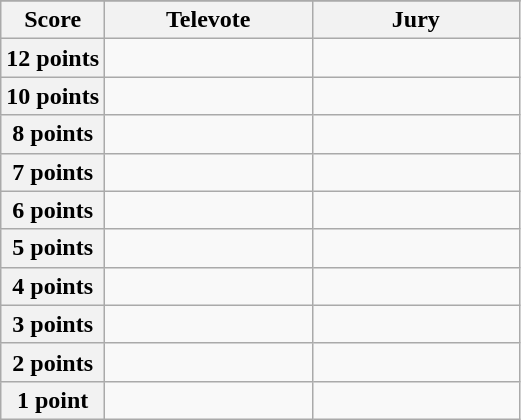<table class="wikitable">
<tr>
</tr>
<tr>
<th scope="col" width="20%">Score</th>
<th scope="col" width="40%">Televote</th>
<th scope="col" width="40%">Jury</th>
</tr>
<tr>
<th scope="row">12 points</th>
<td></td>
<td></td>
</tr>
<tr>
<th scope="row">10 points</th>
<td></td>
<td></td>
</tr>
<tr>
<th scope="row">8 points</th>
<td></td>
<td></td>
</tr>
<tr>
<th scope="row">7 points</th>
<td></td>
<td></td>
</tr>
<tr>
<th scope="row">6 points</th>
<td></td>
<td></td>
</tr>
<tr>
<th scope="row">5 points</th>
<td></td>
<td></td>
</tr>
<tr>
<th scope="row">4 points</th>
<td></td>
<td></td>
</tr>
<tr>
<th scope="row">3 points</th>
<td></td>
<td></td>
</tr>
<tr>
<th scope="row">2 points</th>
<td></td>
<td></td>
</tr>
<tr>
<th scope="row">1 point</th>
<td></td>
<td></td>
</tr>
</table>
